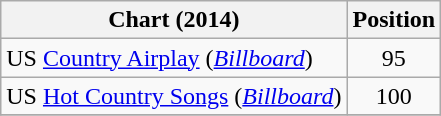<table class="wikitable sortable">
<tr>
<th scope="col">Chart (2014)</th>
<th scope="col">Position</th>
</tr>
<tr>
<td>US <a href='#'>Country Airplay</a> (<em><a href='#'>Billboard</a></em>)</td>
<td align="center">95</td>
</tr>
<tr>
<td>US <a href='#'>Hot Country Songs</a> (<em><a href='#'>Billboard</a></em>)</td>
<td align="center">100</td>
</tr>
<tr>
</tr>
</table>
